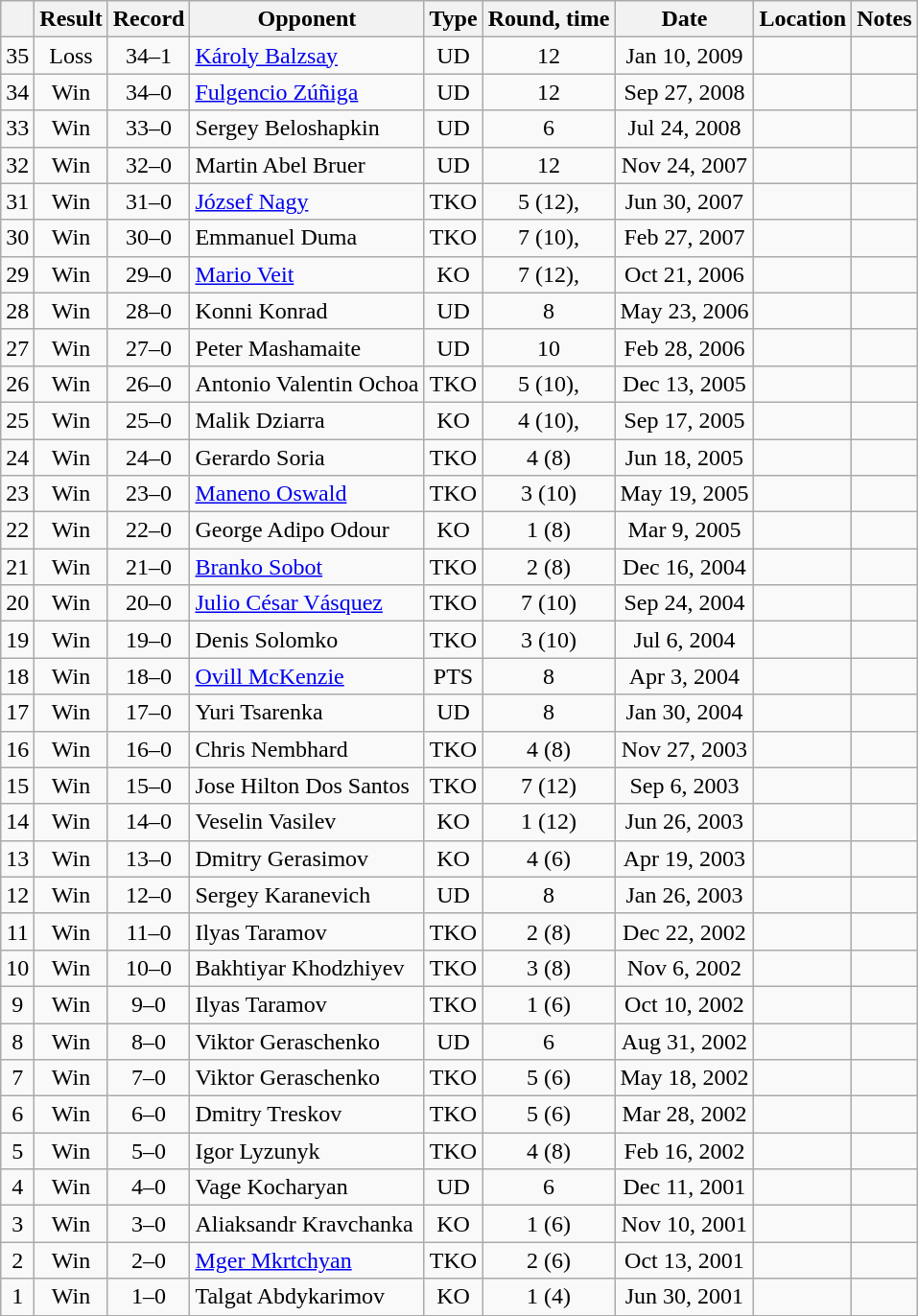<table class="wikitable" style="text-align:center">
<tr>
<th></th>
<th>Result</th>
<th>Record</th>
<th>Opponent</th>
<th>Type</th>
<th>Round, time</th>
<th>Date</th>
<th>Location</th>
<th>Notes</th>
</tr>
<tr>
<td>35</td>
<td>Loss</td>
<td>34–1</td>
<td align=left><a href='#'>Károly Balzsay</a></td>
<td>UD</td>
<td>12</td>
<td>Jan 10, 2009</td>
<td style="text-align:left;"></td>
<td style="text-align:left;"></td>
</tr>
<tr>
<td>34</td>
<td>Win</td>
<td>34–0</td>
<td align=left><a href='#'>Fulgencio Zúñiga</a></td>
<td>UD</td>
<td>12</td>
<td>Sep 27, 2008</td>
<td style="text-align:left;"></td>
<td style="text-align:left;"></td>
</tr>
<tr>
<td>33</td>
<td>Win</td>
<td>33–0</td>
<td align=left>Sergey Beloshapkin</td>
<td>UD</td>
<td>6</td>
<td>Jul 24, 2008</td>
<td style="text-align:left;"></td>
<td></td>
</tr>
<tr>
<td>32</td>
<td>Win</td>
<td>32–0</td>
<td align=left>Martin Abel Bruer</td>
<td>UD</td>
<td>12</td>
<td>Nov 24, 2007</td>
<td style="text-align:left;"></td>
<td style="text-align:left;"></td>
</tr>
<tr>
<td>31</td>
<td>Win</td>
<td>31–0</td>
<td align=left><a href='#'>József Nagy</a></td>
<td>TKO</td>
<td>5 (12), </td>
<td>Jun 30, 2007</td>
<td style="text-align:left;"></td>
<td style="text-align:left;"></td>
</tr>
<tr>
<td>30</td>
<td>Win</td>
<td>30–0</td>
<td align=left>Emmanuel Duma</td>
<td>TKO</td>
<td>7 (10), </td>
<td>Feb 27, 2007</td>
<td style="text-align:left;"></td>
<td></td>
</tr>
<tr>
<td>29</td>
<td>Win</td>
<td>29–0</td>
<td align=left><a href='#'>Mario Veit</a></td>
<td>KO</td>
<td>7 (12), </td>
<td>Oct 21, 2006</td>
<td style="text-align:left;"></td>
<td style="text-align:left;"></td>
</tr>
<tr>
<td>28</td>
<td>Win</td>
<td>28–0</td>
<td align=left>Konni Konrad</td>
<td>UD</td>
<td>8</td>
<td>May 23, 2006</td>
<td style="text-align:left;"></td>
<td></td>
</tr>
<tr>
<td>27</td>
<td>Win</td>
<td>27–0</td>
<td align=left>Peter Mashamaite</td>
<td>UD</td>
<td>10</td>
<td>Feb 28, 2006</td>
<td style="text-align:left;"></td>
<td></td>
</tr>
<tr>
<td>26</td>
<td>Win</td>
<td>26–0</td>
<td align=left>Antonio Valentin Ochoa</td>
<td>TKO</td>
<td>5 (10), </td>
<td>Dec 13, 2005</td>
<td style="text-align:left;"></td>
<td></td>
</tr>
<tr>
<td>25</td>
<td>Win</td>
<td>25–0</td>
<td align=left>Malik Dziarra</td>
<td>KO</td>
<td>4 (10), </td>
<td>Sep 17, 2005</td>
<td style="text-align:left;"></td>
<td></td>
</tr>
<tr>
<td>24</td>
<td>Win</td>
<td>24–0</td>
<td align=left>Gerardo Soria</td>
<td>TKO</td>
<td>4 (8)</td>
<td>Jun 18, 2005</td>
<td style="text-align:left;"></td>
<td></td>
</tr>
<tr>
<td>23</td>
<td>Win</td>
<td>23–0</td>
<td align=left><a href='#'>Maneno Oswald</a></td>
<td>TKO</td>
<td>3 (10)</td>
<td>May 19, 2005</td>
<td style="text-align:left;"></td>
<td></td>
</tr>
<tr>
<td>22</td>
<td>Win</td>
<td>22–0</td>
<td align=left>George Adipo Odour</td>
<td>KO</td>
<td>1 (8)</td>
<td>Mar 9, 2005</td>
<td style="text-align:left;"></td>
<td></td>
</tr>
<tr>
<td>21</td>
<td>Win</td>
<td>21–0</td>
<td align=left><a href='#'>Branko Sobot</a></td>
<td>TKO</td>
<td>2 (8)</td>
<td>Dec 16, 2004</td>
<td style="text-align:left;"></td>
<td></td>
</tr>
<tr>
<td>20</td>
<td>Win</td>
<td>20–0</td>
<td align=left><a href='#'>Julio César Vásquez</a></td>
<td>TKO</td>
<td>7 (10)</td>
<td>Sep 24, 2004</td>
<td style="text-align:left;"></td>
<td></td>
</tr>
<tr>
<td>19</td>
<td>Win</td>
<td>19–0</td>
<td align=left>Denis Solomko</td>
<td>TKO</td>
<td>3 (10)</td>
<td>Jul 6, 2004</td>
<td style="text-align:left;"></td>
<td></td>
</tr>
<tr>
<td>18</td>
<td>Win</td>
<td>18–0</td>
<td align=left><a href='#'>Ovill McKenzie</a></td>
<td>PTS</td>
<td>8</td>
<td>Apr 3, 2004</td>
<td style="text-align:left;"></td>
<td></td>
</tr>
<tr>
<td>17</td>
<td>Win</td>
<td>17–0</td>
<td align=left>Yuri Tsarenka</td>
<td>UD</td>
<td>8</td>
<td>Jan 30, 2004</td>
<td style="text-align:left;"></td>
<td></td>
</tr>
<tr>
<td>16</td>
<td>Win</td>
<td>16–0</td>
<td align=left>Chris Nembhard</td>
<td>TKO</td>
<td>4 (8)</td>
<td>Nov 27, 2003</td>
<td style="text-align:left;"></td>
<td></td>
</tr>
<tr>
<td>15</td>
<td>Win</td>
<td>15–0</td>
<td align=left>Jose Hilton Dos Santos</td>
<td>TKO</td>
<td>7 (12)</td>
<td>Sep 6, 2003</td>
<td style="text-align:left;"></td>
<td style="text-align:left;"></td>
</tr>
<tr>
<td>14</td>
<td>Win</td>
<td>14–0</td>
<td align=left>Veselin Vasilev</td>
<td>KO</td>
<td>1 (12)</td>
<td>Jun 26, 2003</td>
<td style="text-align:left;"></td>
<td style="text-align:left;"></td>
</tr>
<tr>
<td>13</td>
<td>Win</td>
<td>13–0</td>
<td align=left>Dmitry Gerasimov</td>
<td>KO</td>
<td>4 (6)</td>
<td>Apr 19, 2003</td>
<td style="text-align:left;"></td>
<td></td>
</tr>
<tr>
<td>12</td>
<td>Win</td>
<td>12–0</td>
<td align=left>Sergey Karanevich</td>
<td>UD</td>
<td>8</td>
<td>Jan 26, 2003</td>
<td style="text-align:left;"></td>
<td></td>
</tr>
<tr>
<td>11</td>
<td>Win</td>
<td>11–0</td>
<td align=left>Ilyas Taramov</td>
<td>TKO</td>
<td>2 (8)</td>
<td>Dec 22, 2002</td>
<td style="text-align:left;"></td>
<td></td>
</tr>
<tr>
<td>10</td>
<td>Win</td>
<td>10–0</td>
<td align=left>Bakhtiyar Khodzhiyev</td>
<td>TKO</td>
<td>3 (8)</td>
<td>Nov 6, 2002</td>
<td style="text-align:left;"></td>
<td></td>
</tr>
<tr>
<td>9</td>
<td>Win</td>
<td>9–0</td>
<td align=left>Ilyas Taramov</td>
<td>TKO</td>
<td>1 (6)</td>
<td>Oct 10, 2002</td>
<td style="text-align:left;"></td>
<td></td>
</tr>
<tr>
<td>8</td>
<td>Win</td>
<td>8–0</td>
<td align=left>Viktor Geraschenko</td>
<td>UD</td>
<td>6</td>
<td>Aug 31, 2002</td>
<td style="text-align:left;"></td>
<td></td>
</tr>
<tr>
<td>7</td>
<td>Win</td>
<td>7–0</td>
<td align=left>Viktor Geraschenko</td>
<td>TKO</td>
<td>5 (6)</td>
<td>May 18, 2002</td>
<td style="text-align:left;"></td>
<td></td>
</tr>
<tr>
<td>6</td>
<td>Win</td>
<td>6–0</td>
<td align=left>Dmitry Treskov</td>
<td>TKO</td>
<td>5 (6)</td>
<td>Mar 28, 2002</td>
<td style="text-align:left;"></td>
<td></td>
</tr>
<tr>
<td>5</td>
<td>Win</td>
<td>5–0</td>
<td align=left>Igor Lyzunyk</td>
<td>TKO</td>
<td>4 (8)</td>
<td>Feb 16, 2002</td>
<td style="text-align:left;"></td>
<td></td>
</tr>
<tr>
<td>4</td>
<td>Win</td>
<td>4–0</td>
<td align=left>Vage Kocharyan</td>
<td>UD</td>
<td>6</td>
<td>Dec 11, 2001</td>
<td style="text-align:left;"></td>
<td></td>
</tr>
<tr>
<td>3</td>
<td>Win</td>
<td>3–0</td>
<td align=left>Aliaksandr Kravchanka</td>
<td>KO</td>
<td>1 (6)</td>
<td>Nov 10, 2001</td>
<td style="text-align:left;"></td>
<td></td>
</tr>
<tr>
<td>2</td>
<td>Win</td>
<td>2–0</td>
<td align=left><a href='#'>Mger Mkrtchyan</a></td>
<td>TKO</td>
<td>2 (6)</td>
<td>Oct 13, 2001</td>
<td style="text-align:left;"></td>
<td></td>
</tr>
<tr>
<td>1</td>
<td>Win</td>
<td>1–0</td>
<td align=left>Talgat Abdykarimov</td>
<td>KO</td>
<td>1 (4)</td>
<td>Jun 30, 2001</td>
<td style="text-align:left;"></td>
<td></td>
</tr>
<tr>
</tr>
</table>
